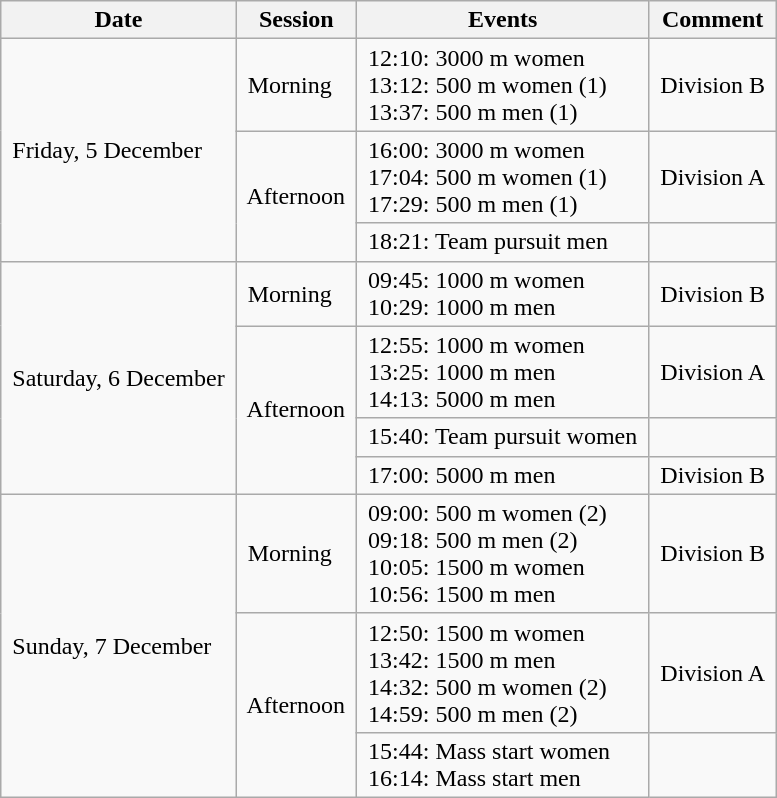<table class="wikitable" border="1">
<tr>
<th> Date </th>
<th> Session </th>
<th> Events </th>
<th> Comment </th>
</tr>
<tr>
<td rowspan=3> Friday, 5 December </td>
<td> Morning </td>
<td> 12:10: 3000 m women <br> 13:12: 500 m women (1) <br> 13:37: 500 m men (1) </td>
<td> Division B </td>
</tr>
<tr>
<td rowspan=2> Afternoon </td>
<td> 16:00: 3000 m women <br> 17:04: 500 m women (1) <br> 17:29: 500 m men (1) </td>
<td> Division A </td>
</tr>
<tr>
<td> 18:21: Team pursuit men </td>
<td></td>
</tr>
<tr>
<td rowspan=4> Saturday, 6 December </td>
<td> Morning </td>
<td> 09:45: 1000 m women <br> 10:29: 1000 m men </td>
<td> Division B </td>
</tr>
<tr>
<td rowspan=3> Afternoon </td>
<td> 12:55: 1000 m women <br> 13:25: 1000 m men <br> 14:13: 5000 m men </td>
<td> Division A </td>
</tr>
<tr>
<td> 15:40: Team pursuit women </td>
<td></td>
</tr>
<tr>
<td> 17:00: 5000 m men </td>
<td> Division B </td>
</tr>
<tr>
<td rowspan=3> Sunday, 7 December </td>
<td> Morning </td>
<td> 09:00: 500 m women (2) <br> 09:18: 500 m men (2) <br> 10:05: 1500 m women <br> 10:56: 1500 m men </td>
<td> Division B </td>
</tr>
<tr>
<td rowspan=2> Afternoon </td>
<td> 12:50: 1500 m women <br> 13:42: 1500 m men <br> 14:32: 500 m women (2) <br> 14:59: 500 m men (2) </td>
<td> Division A </td>
</tr>
<tr>
<td> 15:44: Mass start women <br> 16:14: Mass start men </td>
<td></td>
</tr>
</table>
